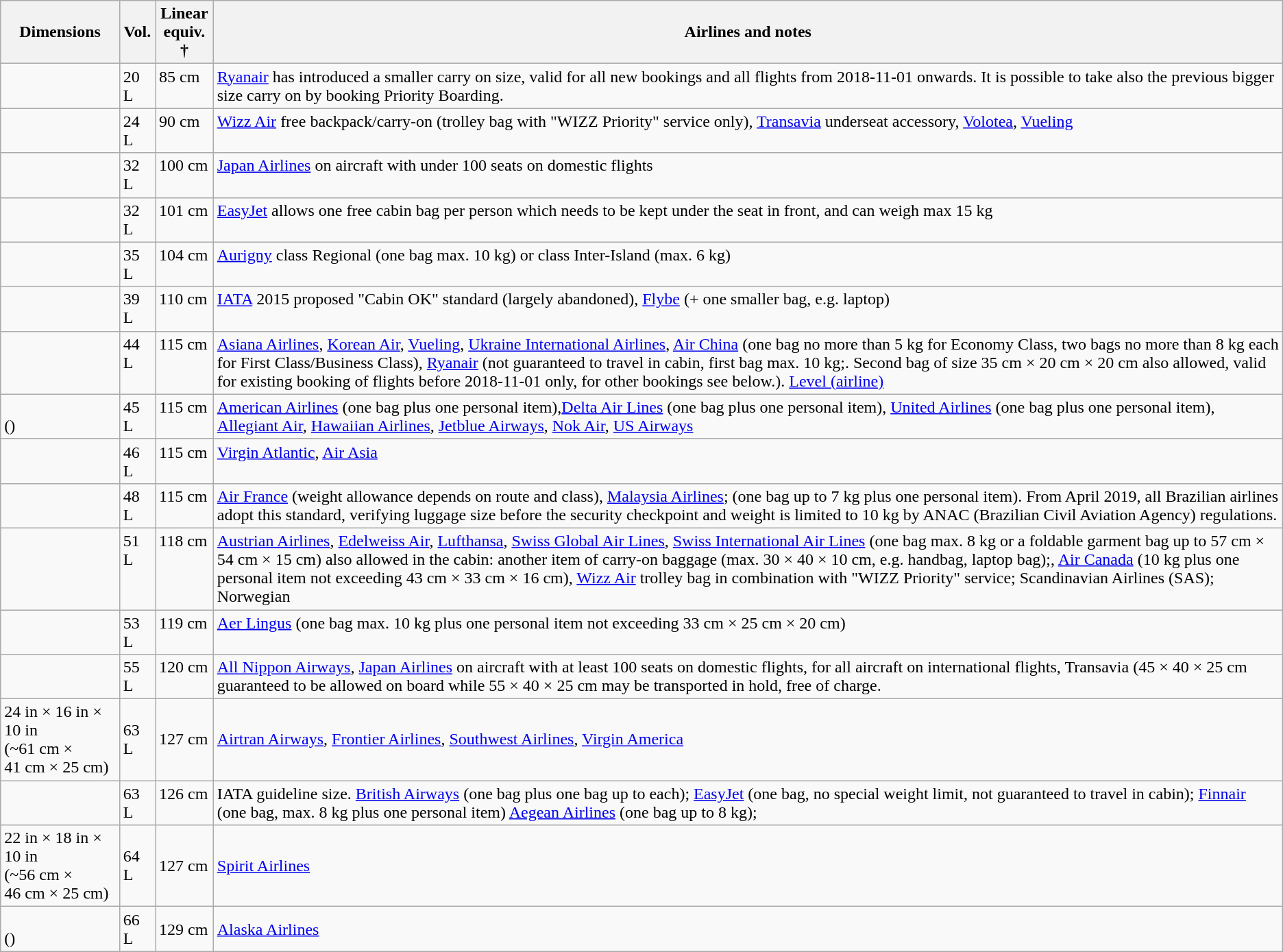<table class="wikitable sortable">
<tr>
<th>Dimensions</th>
<th>Vol.</th>
<th>Linear<br>equiv. †</th>
<th>Airlines and notes</th>
</tr>
<tr valign="top">
<td></td>
<td>20 L</td>
<td>85 cm</td>
<td><a href='#'>Ryanair</a> has introduced a smaller carry on size, valid for all new bookings and all flights from 2018-11-01 onwards. It is possible to take also the previous bigger size carry on by booking Priority Boarding.</td>
</tr>
<tr valign="top">
<td></td>
<td>24 L</td>
<td>90 cm</td>
<td><a href='#'>Wizz Air</a> free backpack/carry-on (trolley bag with "WIZZ Priority" service only), <a href='#'>Transavia</a> underseat accessory, <a href='#'>Volotea</a>, <a href='#'>Vueling</a></td>
</tr>
<tr valign="top">
<td></td>
<td>32 L</td>
<td>100 cm</td>
<td><a href='#'>Japan Airlines</a> on aircraft with under 100 seats on domestic flights</td>
</tr>
<tr valign="top">
<td></td>
<td>32 L</td>
<td>101 cm</td>
<td><a href='#'>EasyJet</a> allows one free cabin bag per person which needs to be kept under the seat in front, and can weigh max 15 kg</td>
</tr>
<tr valign="top">
<td></td>
<td>35 L</td>
<td>104 cm</td>
<td><a href='#'>Aurigny</a> class Regional (one bag max. 10 kg) or class Inter-Island (max. 6 kg)</td>
</tr>
<tr valign="top">
<td></td>
<td>39 L</td>
<td>110 cm</td>
<td><a href='#'>IATA</a> 2015 proposed "Cabin OK" standard (largely abandoned), <a href='#'>Flybe</a> (+ one smaller bag, e.g. laptop)</td>
</tr>
<tr valign="top">
<td></td>
<td>44 L</td>
<td>115 cm</td>
<td><a href='#'>Asiana Airlines</a>, <a href='#'>Korean Air</a>, <a href='#'>Vueling</a>, <a href='#'>Ukraine International Airlines</a>, <a href='#'>Air China</a> (one bag no more than 5 kg for Economy Class, two bags no more than 8 kg each for First Class/Business Class), <a href='#'>Ryanair</a> (not guaranteed to travel in cabin, first bag max. 10 kg;. Second bag of size 35 cm × 20 cm × 20 cm also allowed, valid for existing booking of flights before 2018-11-01 only, for other bookings see below.). <a href='#'>Level (airline)</a></td>
</tr>
<tr valign="top">
<td> <br>()</td>
<td>45 L</td>
<td>115 cm</td>
<td><a href='#'>American Airlines</a> (one bag plus one personal item),<a href='#'>Delta Air Lines</a> (one bag plus one personal item), <a href='#'>United Airlines</a> (one bag plus one personal item), <a href='#'>Allegiant Air</a>,  <a href='#'>Hawaiian Airlines</a>, <a href='#'>Jetblue Airways</a>, <a href='#'>Nok Air</a>,  <a href='#'>US Airways</a></td>
</tr>
<tr valign="top">
<td></td>
<td>46 L</td>
<td>115 cm</td>
<td><a href='#'>Virgin Atlantic</a>, <a href='#'>Air Asia</a></td>
</tr>
<tr valign="top">
<td></td>
<td>48 L</td>
<td>115 cm</td>
<td><a href='#'>Air France</a> (weight allowance depends on route and class), <a href='#'>Malaysia Airlines</a>; (one bag up to 7 kg plus one personal item). From April 2019, all Brazilian airlines adopt this standard, verifying luggage size before the security checkpoint and weight is limited to 10 kg by ANAC (Brazilian Civil Aviation Agency) regulations.</td>
</tr>
<tr valign="top">
<td></td>
<td>51 L</td>
<td>118 cm</td>
<td><a href='#'>Austrian Airlines</a>, <a href='#'>Edelweiss Air</a>, <a href='#'>Lufthansa</a>, <a href='#'>Swiss Global Air Lines</a>, <a href='#'>Swiss International Air Lines</a> (one bag max. 8 kg or a foldable garment bag up to 57 cm × 54 cm × 15 cm) also allowed in the cabin: another item of carry-on baggage (max. 30 × 40 × 10 cm, e.g. handbag, laptop bag);, <a href='#'>Air Canada</a> (10 kg plus one personal item not exceeding 43 cm × 33 cm × 16 cm), <a href='#'>Wizz Air</a> trolley bag in combination with "WIZZ Priority" service; Scandinavian Airlines (SAS); Norwegian</td>
</tr>
<tr valign="top">
<td></td>
<td>53 L</td>
<td>119 cm</td>
<td><a href='#'>Aer Lingus</a> (one bag max. 10 kg plus one personal item not exceeding 33 cm × 25 cm × 20 cm)</td>
</tr>
<tr valign="top">
<td></td>
<td>55 L</td>
<td>120 cm</td>
<td><a href='#'>All Nippon Airways</a>, <a href='#'>Japan Airlines</a> on aircraft with at least 100 seats on domestic flights, for all aircraft on international flights, Transavia (45 × 40 × 25 cm guaranteed to be allowed on board while 55 × 40 × 25 cm may be transported in hold, free of charge.</td>
</tr>
<tr>
<td>24 in × 16 in × 10 in<br>(~61 cm × 41 cm × 25 cm)</td>
<td>63 L</td>
<td>127 cm</td>
<td><a href='#'>Airtran Airways</a>, <a href='#'>Frontier Airlines</a>, <a href='#'>Southwest Airlines</a>, <a href='#'>Virgin America</a></td>
</tr>
<tr valign="top">
<td></td>
<td>63 L</td>
<td>126 cm</td>
<td>IATA guideline size. <a href='#'>British Airways</a> (one bag plus one bag up to  each); <a href='#'>EasyJet</a> (one bag, no special weight limit, not guaranteed to travel in cabin); <a href='#'>Finnair</a> (one bag, max. 8 kg plus one personal item) <a href='#'>Aegean Airlines</a> (one bag up to 8 kg);</td>
</tr>
<tr>
<td>22 in × 18 in × 10 in<br>(~56 cm × 46 cm × 25 cm)</td>
<td>64 L</td>
<td>127 cm</td>
<td><a href='#'>Spirit Airlines</a></td>
</tr>
<tr>
<td> <br>()</td>
<td>66 L</td>
<td>129 cm</td>
<td><a href='#'>Alaska Airlines</a></td>
</tr>
</table>
